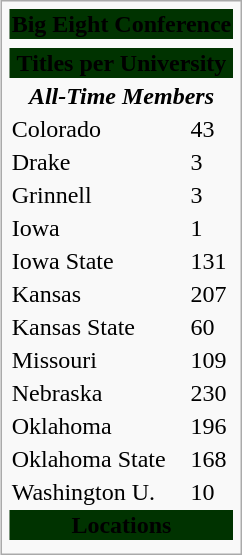<table class="infobox">
<tr>
<th colspan="2" align=center bgcolor="#003300"><span><strong>Big Eight Conference</strong></span></th>
</tr>
<tr>
<td colspan="2" align=center></td>
</tr>
<tr>
<th colspan="2" align=center bgcolor="#003300"><span><strong>Titles per University</strong></span></th>
</tr>
<tr>
<th colspan="2" align=center><em>All-Time Members</em></th>
</tr>
<tr>
<td>Colorado</td>
<td>43</td>
</tr>
<tr>
<td>Drake</td>
<td>3</td>
</tr>
<tr>
<td>Grinnell</td>
<td>3</td>
</tr>
<tr>
<td>Iowa</td>
<td>1</td>
</tr>
<tr>
<td>Iowa State</td>
<td>131</td>
</tr>
<tr>
<td>Kansas</td>
<td>207</td>
</tr>
<tr>
<td>Kansas State</td>
<td>60</td>
</tr>
<tr>
<td>Missouri</td>
<td>109</td>
</tr>
<tr>
<td>Nebraska</td>
<td>230</td>
</tr>
<tr>
<td>Oklahoma</td>
<td>196</td>
</tr>
<tr>
<td>Oklahoma State</td>
<td>168</td>
</tr>
<tr>
<td>Washington U.</td>
<td>10</td>
</tr>
<tr>
<th colspan="2" align=center bgcolor="#003300"><span><strong>Locations</strong></span></th>
</tr>
<tr>
<td colspan="2" align=center></td>
</tr>
</table>
